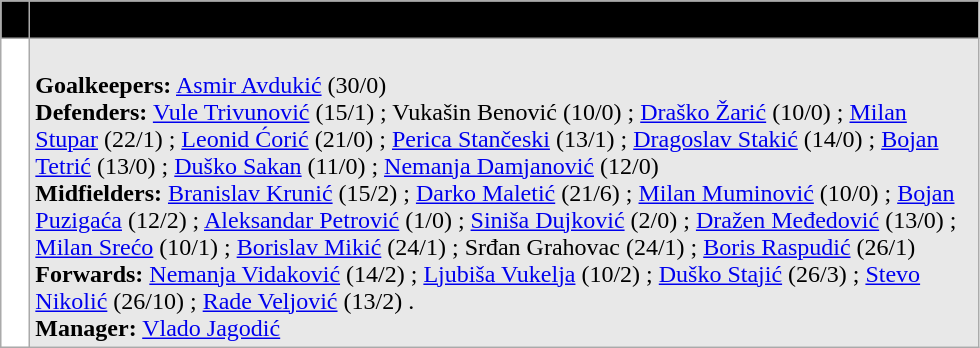<table class="wikitable" Width=″700″>
<tr bgcolor=″000000″>
<td align=″center″ width=″75″><span> <strong>1.</strong> </span></td>
<td align="center" width="625"><span> <strong>FK Borac</strong></span></td>
</tr>
<tr bgcolor="#FFFFFF" align="center">
<td></td>
<td - bgcolor="#E8E8E8" align="left"><br><strong>Goalkeepers:</strong>  <a href='#'>Asmir Avdukić</a> (30/0) <br>
<strong>Defenders:</strong>  <a href='#'>Vule Trivunović</a> (15/1) ;  Vukašin Benović (10/0) ;  <a href='#'>Draško Žarić</a> (10/0) ;  <a href='#'>Milan Stupar</a> (22/1) ;  <a href='#'>Leonid Ćorić</a> (21/0) ;  <a href='#'>Perica Stančeski</a> (13/1) ;  <a href='#'>Dragoslav Stakić</a> (14/0) ;  <a href='#'>Bojan Tetrić</a> (13/0) ; 
 <a href='#'>Duško Sakan</a> (11/0) ;  <a href='#'>Nemanja Damjanović</a> (12/0) <br>
<strong>Midfielders:</strong>  <a href='#'>Branislav Krunić</a> (15/2) ;  <a href='#'>Darko Maletić</a> (21/6) ;  <a href='#'>Milan Muminović</a> (10/0) ;  <a href='#'>Bojan Puzigaća</a> (12/2) ;  <a href='#'>Aleksandar Petrović</a> (1/0) ;  <a href='#'>Siniša Dujković</a> (2/0) ;  <a href='#'>Dražen Međedović</a> (13/0) ;  <a href='#'>Milan Srećo</a> (10/1) ;  <a href='#'>Borislav Mikić</a> (24/1) ;  Srđan Grahovac (24/1) ;  <a href='#'>Boris Raspudić</a> (26/1) <br>
<strong>Forwards:</strong>  <a href='#'>Nemanja Vidaković</a> (14/2) ;  <a href='#'>Ljubiša Vukelja</a> (10/2) ;  <a href='#'>Duško Stajić</a> (26/3) ;  <a href='#'>Stevo Nikolić</a> (26/10) ;  <a href='#'>Rade Veljović</a> (13/2) .<br><strong>Manager:</strong>  <a href='#'>Vlado Jagodić</a></td>
</tr>
</table>
